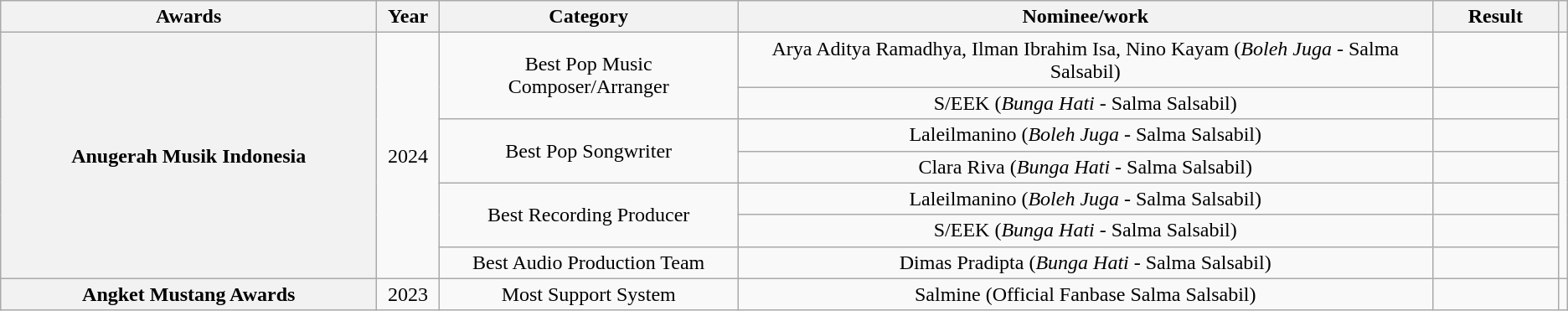<table class="wikitable sortable plainrowheaders">
<tr>
<th scope="col" width="24%">Awards</th>
<th scope="col" width="4%">Year</th>
<th scope="col">Category</th>
<th scope="col">Nominee/work</th>
<th scope="col" style="width:8%;">Result</th>
<th scope="col" class="unsortable"></th>
</tr>
<tr>
<th rowspan="7" scope="row"><strong>Anugerah Musik Indonesia</strong></th>
<td rowspan="7" align="center">2024</td>
<td rowspan="2" align="center">Best Pop Music Composer/Arranger</td>
<td align="center">Arya Aditya Ramadhya, Ilman Ibrahim Isa, Nino Kayam (<em>Boleh Juga</em> - Salma Salsabil)</td>
<td></td>
<td rowspan="7" align="center"></td>
</tr>
<tr>
<td align="center">S/EEK (<em>Bunga Hati</em> - Salma Salsabil)</td>
<td></td>
</tr>
<tr>
<td rowspan="2" align="center">Best Pop Songwriter</td>
<td align="center">Laleilmanino (<em>Boleh Juga</em> - Salma Salsabil)</td>
<td></td>
</tr>
<tr>
<td align="center">Clara Riva (<em>Bunga Hati</em> - Salma Salsabil)</td>
<td></td>
</tr>
<tr>
<td rowspan="2" align="center">Best Recording Producer</td>
<td align="center">Laleilmanino (<em>Boleh Juga</em> - Salma Salsabil)</td>
<td></td>
</tr>
<tr>
<td align="center">S/EEK (<em>Bunga Hati</em> - Salma Salsabil)</td>
<td></td>
</tr>
<tr>
<td align="center">Best Audio Production Team</td>
<td align="center">Dimas Pradipta (<em>Bunga Hati</em> - Salma Salsabil)</td>
<td></td>
</tr>
<tr>
<th scope="row"><strong>Angket Mustang Awards</strong></th>
<td align="center">2023</td>
<td align="center">Most Support System</td>
<td align="center">Salmine (Official Fanbase Salma Salsabil)</td>
<td></td>
<td align="center"></td>
</tr>
</table>
